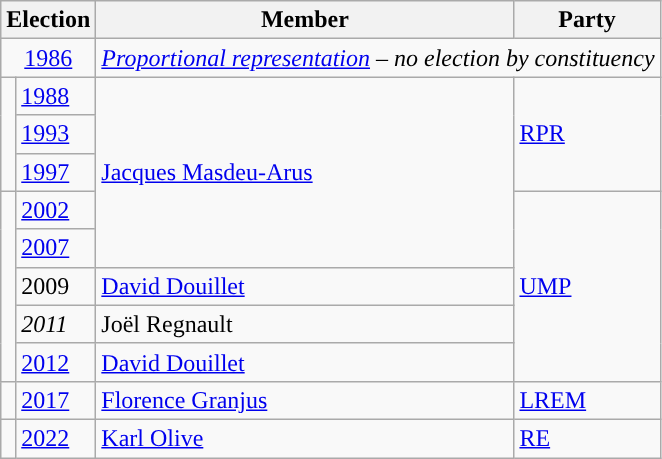<table class="wikitable">
<tr>
<th colspan=2>Election</th>
<th>Member</th>
<th>Party</th>
</tr>
<tr>
<td colspan=2 align="center"><a href='#'>1986</a></td>
<td colspan=2><em><a href='#'>Proportional representation</a> – no election by constituency</em></td>
</tr>
<tr>
<td rowspan="3" style="color:inherit;background-color: "></td>
<td><a href='#'>1988</a></td>
<td rowspan="5"><a href='#'>Jacques Masdeu-Arus</a></td>
<td rowspan="3"><a href='#'>RPR</a></td>
</tr>
<tr>
<td><a href='#'>1993</a></td>
</tr>
<tr>
<td><a href='#'>1997</a></td>
</tr>
<tr>
<td rowspan="5" style="color:inherit;background-color: "></td>
<td><a href='#'>2002</a></td>
<td rowspan="5"><a href='#'>UMP</a></td>
</tr>
<tr>
<td><a href='#'>2007</a></td>
</tr>
<tr>
<td>2009</td>
<td><a href='#'>David Douillet</a></td>
</tr>
<tr>
<td><em>2011</em></td>
<td>Joël Regnault</td>
</tr>
<tr>
<td><a href='#'>2012</a></td>
<td><a href='#'>David Douillet</a></td>
</tr>
<tr>
<td style="color:inherit;background:"></td>
<td><a href='#'>2017</a></td>
<td><a href='#'>Florence Granjus</a></td>
<td><a href='#'>LREM</a></td>
</tr>
<tr>
<td style="color:inherit;background:"></td>
<td><a href='#'>2022</a></td>
<td><a href='#'>Karl Olive</a></td>
<td><a href='#'>RE</a></td>
</tr>
</table>
